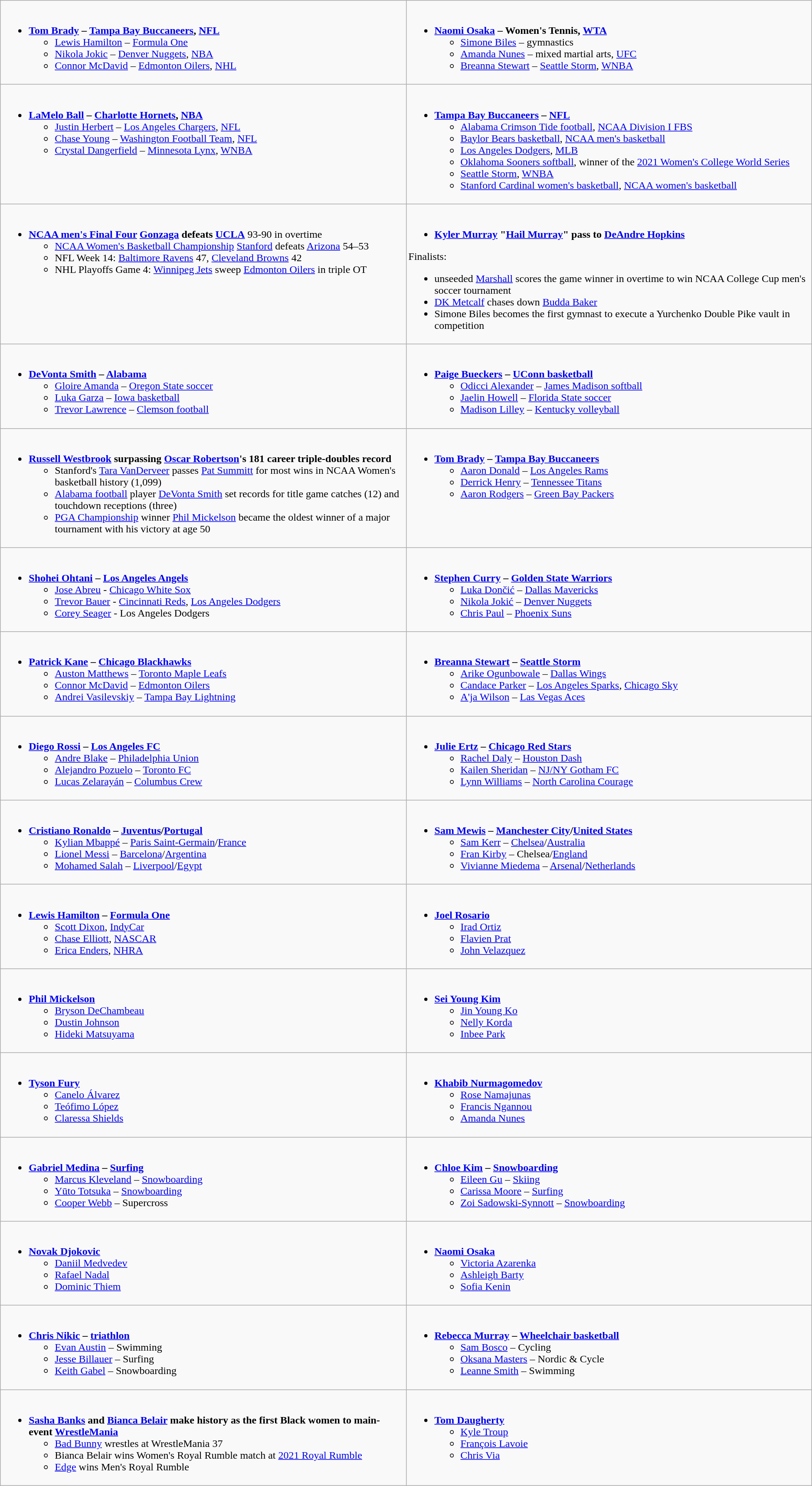<table class=wikitable>
<tr>
<td valign="top" width="50%"><br><ul><li><strong><a href='#'>Tom Brady</a> – <a href='#'>Tampa Bay Buccaneers</a>, <a href='#'>NFL</a></strong><ul><li><a href='#'>Lewis Hamilton</a> – <a href='#'>Formula One</a></li><li><a href='#'>Nikola Jokic</a> – <a href='#'>Denver Nuggets</a>, <a href='#'>NBA</a></li><li><a href='#'>Connor McDavid</a> – <a href='#'>Edmonton Oilers</a>, <a href='#'>NHL</a></li></ul></li></ul></td>
<td valign="top" width="50%"><br><ul><li><strong><a href='#'>Naomi Osaka</a> – Women's Tennis, <a href='#'>WTA</a></strong><ul><li><a href='#'>Simone Biles</a> – gymnastics</li><li><a href='#'>Amanda Nunes</a> – mixed martial arts, <a href='#'>UFC</a></li><li><a href='#'>Breanna Stewart</a> – <a href='#'>Seattle Storm</a>, <a href='#'>WNBA</a></li></ul></li></ul></td>
</tr>
<tr>
<td valign="top" width="50%"><br><ul><li><strong><a href='#'>LaMelo Ball</a> – <a href='#'>Charlotte Hornets</a>, <a href='#'>NBA</a></strong><ul><li><a href='#'>Justin Herbert</a> – <a href='#'>Los Angeles Chargers</a>, <a href='#'>NFL</a></li><li><a href='#'>Chase Young</a> – <a href='#'>Washington Football Team</a>, <a href='#'>NFL</a></li><li><a href='#'>Crystal Dangerfield</a> – <a href='#'>Minnesota Lynx</a>, <a href='#'>WNBA</a></li></ul></li></ul></td>
<td valign="top" width="50%"><br><ul><li><strong><a href='#'>Tampa Bay Buccaneers</a> – <a href='#'>NFL</a></strong><ul><li><a href='#'>Alabama Crimson Tide football</a>, <a href='#'>NCAA Division I FBS</a></li><li><a href='#'>Baylor Bears basketball</a>, <a href='#'>NCAA men's basketball</a></li><li><a href='#'>Los Angeles Dodgers</a>, <a href='#'>MLB</a></li><li><a href='#'>Oklahoma Sooners softball</a>, winner of the <a href='#'>2021 Women's College World Series</a></li><li><a href='#'>Seattle Storm</a>, <a href='#'>WNBA</a></li><li><a href='#'>Stanford Cardinal women's basketball</a>, <a href='#'>NCAA women's basketball</a></li></ul></li></ul></td>
</tr>
<tr>
<td valign="top" width="50%"><br><ul><li><strong><a href='#'>NCAA men's Final Four</a> <a href='#'>Gonzaga</a> defeats <a href='#'>UCLA</a></strong> 93-90 in overtime<ul><li><a href='#'>NCAA Women's Basketball Championship</a> <a href='#'>Stanford</a> defeats <a href='#'>Arizona</a> 54–53</li><li>NFL Week 14: <a href='#'>Baltimore Ravens</a> 47, <a href='#'>Cleveland Browns</a> 42</li><li>NHL Playoffs Game 4: <a href='#'>Winnipeg Jets</a> sweep <a href='#'>Edmonton Oilers</a> in triple OT</li></ul></li></ul></td>
<td valign="top" width="50%"><br><ul><li><strong><a href='#'>Kyler Murray</a> "<a href='#'>Hail Murray</a>" pass to <a href='#'>DeAndre Hopkins</a></strong></li></ul>Finalists:<ul><li>unseeded <a href='#'>Marshall</a> scores the game winner in overtime to win NCAA College Cup men's soccer tournament</li><li><a href='#'>DK Metcalf</a> chases down <a href='#'>Budda Baker</a></li><li>Simone Biles becomes the first gymnast to execute a Yurchenko Double Pike vault in competition</li></ul></td>
</tr>
<tr>
<td valign="top" width="50%"><br><ul><li><strong><a href='#'>DeVonta Smith</a> – <a href='#'>Alabama</a></strong><ul><li><a href='#'>Gloire Amanda</a> – <a href='#'>Oregon State soccer</a></li><li><a href='#'>Luka Garza</a> – <a href='#'>Iowa basketball</a></li><li><a href='#'>Trevor Lawrence</a> – <a href='#'>Clemson football</a></li></ul></li></ul></td>
<td valign="top" width="50%"><br><ul><li><strong><a href='#'>Paige Bueckers</a> – <a href='#'>UConn basketball</a></strong><ul><li><a href='#'>Odicci Alexander</a> – <a href='#'>James Madison softball</a></li><li><a href='#'>Jaelin Howell</a> – <a href='#'>Florida State soccer</a></li><li><a href='#'>Madison Lilley</a> – <a href='#'>Kentucky volleyball</a></li></ul></li></ul></td>
</tr>
<tr>
<td valign="top" width="50%"><br><ul><li><strong><a href='#'>Russell Westbrook</a> surpassing <a href='#'>Oscar Robertson</a>'s 181 career triple-doubles record</strong><ul><li>Stanford's <a href='#'>Tara VanDerveer</a> passes <a href='#'>Pat Summitt</a> for most wins in NCAA Women's basketball history (1,099)</li><li><a href='#'>Alabama football</a> player <a href='#'>DeVonta Smith</a> set records for title game catches (12) and touchdown receptions (three)</li><li><a href='#'>PGA Championship</a> winner <a href='#'>Phil Mickelson</a> became the oldest winner of a major tournament with his victory at age 50</li></ul></li></ul></td>
<td valign="top" width="50%"><br><ul><li><strong><a href='#'>Tom Brady</a> – <a href='#'>Tampa Bay Buccaneers</a></strong><ul><li><a href='#'>Aaron Donald</a> – <a href='#'>Los Angeles Rams</a></li><li><a href='#'>Derrick Henry</a> – <a href='#'>Tennessee Titans</a></li><li><a href='#'>Aaron Rodgers</a> – <a href='#'>Green Bay Packers</a></li></ul></li></ul></td>
</tr>
<tr>
<td valign="top" width="50%"><br><ul><li><strong><a href='#'>Shohei Ohtani</a> – <a href='#'>Los Angeles Angels</a></strong><ul><li><a href='#'>Jose Abreu</a> - <a href='#'>Chicago White Sox</a></li><li><a href='#'>Trevor Bauer</a> - <a href='#'>Cincinnati Reds</a>, <a href='#'>Los Angeles Dodgers</a></li><li><a href='#'>Corey Seager</a> - Los Angeles Dodgers</li></ul></li></ul></td>
<td valign="top" width="50%"><br><ul><li><strong><a href='#'>Stephen Curry</a> – <a href='#'>Golden State Warriors</a></strong><ul><li><a href='#'>Luka Dončić</a> – <a href='#'>Dallas Mavericks</a></li><li><a href='#'>Nikola Jokić</a> – <a href='#'>Denver Nuggets</a></li><li><a href='#'>Chris Paul</a> – <a href='#'>Phoenix Suns</a></li></ul></li></ul></td>
</tr>
<tr>
<td valign="top" width="50%"><br><ul><li><strong><a href='#'>Patrick Kane</a> – <a href='#'>Chicago Blackhawks</a></strong><ul><li><a href='#'>Auston Matthews</a> – <a href='#'>Toronto Maple Leafs</a></li><li><a href='#'>Connor McDavid</a> – <a href='#'>Edmonton Oilers</a></li><li><a href='#'>Andrei Vasilevskiy</a> – <a href='#'>Tampa Bay Lightning</a></li></ul></li></ul></td>
<td valign="top" width="50%"><br><ul><li><strong><a href='#'>Breanna Stewart</a> – <a href='#'>Seattle Storm</a></strong><ul><li><a href='#'>Arike Ogunbowale</a> – <a href='#'>Dallas Wings</a></li><li><a href='#'>Candace Parker</a> – <a href='#'>Los Angeles Sparks</a>, <a href='#'>Chicago Sky</a></li><li><a href='#'>A'ja Wilson</a> – <a href='#'>Las Vegas Aces</a></li></ul></li></ul></td>
</tr>
<tr>
<td valign="top" width="50%"><br><ul><li><strong><a href='#'>Diego Rossi</a> – <a href='#'>Los Angeles FC</a></strong><ul><li><a href='#'>Andre Blake</a> – <a href='#'>Philadelphia Union</a></li><li><a href='#'>Alejandro Pozuelo</a> – <a href='#'>Toronto FC</a></li><li><a href='#'>Lucas Zelarayán</a> – <a href='#'>Columbus Crew</a></li></ul></li></ul></td>
<td valign="top" width="50%"><br><ul><li><strong><a href='#'>Julie Ertz</a> – <a href='#'>Chicago Red Stars</a></strong><ul><li><a href='#'>Rachel Daly</a> – <a href='#'>Houston Dash</a></li><li><a href='#'>Kailen Sheridan</a> – <a href='#'>NJ/NY Gotham FC</a></li><li><a href='#'>Lynn Williams</a> – <a href='#'>North Carolina Courage</a></li></ul></li></ul></td>
</tr>
<tr>
<td valign="top" width="50%"><br><ul><li><strong><a href='#'>Cristiano Ronaldo</a> – <a href='#'>Juventus</a>/<a href='#'>Portugal</a></strong><ul><li><a href='#'>Kylian Mbappé</a> – <a href='#'>Paris Saint-Germain</a>/<a href='#'>France</a></li><li><a href='#'>Lionel Messi</a> – <a href='#'>Barcelona</a>/<a href='#'>Argentina</a></li><li><a href='#'>Mohamed Salah</a> – <a href='#'>Liverpool</a>/<a href='#'>Egypt</a></li></ul></li></ul></td>
<td valign="top" width="50%"><br><ul><li><strong><a href='#'>Sam Mewis</a> – <a href='#'>Manchester City</a>/<a href='#'>United States</a></strong><ul><li><a href='#'>Sam Kerr</a> – <a href='#'>Chelsea</a>/<a href='#'>Australia</a></li><li><a href='#'>Fran Kirby</a> – Chelsea/<a href='#'>England</a></li><li><a href='#'>Vivianne Miedema</a> – <a href='#'>Arsenal</a>/<a href='#'>Netherlands</a></li></ul></li></ul></td>
</tr>
<tr>
<td valign="top" width="50%"><br><ul><li><strong><a href='#'>Lewis Hamilton</a> – <a href='#'>Formula One</a></strong><ul><li><a href='#'>Scott Dixon</a>, <a href='#'>IndyCar</a></li><li><a href='#'>Chase Elliott</a>, <a href='#'>NASCAR</a></li><li><a href='#'>Erica Enders</a>, <a href='#'>NHRA</a></li></ul></li></ul></td>
<td valign="top" width="50%"><br><ul><li><strong><a href='#'>Joel Rosario</a></strong><ul><li><a href='#'>Irad Ortiz</a></li><li><a href='#'>Flavien Prat</a></li><li><a href='#'>John Velazquez</a></li></ul></li></ul></td>
</tr>
<tr>
<td valign="top" width="50%"><br><ul><li><strong><a href='#'>Phil Mickelson</a></strong><ul><li><a href='#'>Bryson DeChambeau</a></li><li><a href='#'>Dustin Johnson</a></li><li><a href='#'>Hideki Matsuyama</a></li></ul></li></ul></td>
<td valign="top" width="50%"><br><ul><li><strong><a href='#'>Sei Young Kim</a></strong><ul><li><a href='#'>Jin Young Ko</a></li><li><a href='#'>Nelly Korda</a></li><li><a href='#'>Inbee Park</a></li></ul></li></ul></td>
</tr>
<tr>
<td valign="top" width="50%"><br><ul><li><strong><a href='#'>Tyson Fury</a></strong><ul><li><a href='#'>Canelo Álvarez</a></li><li><a href='#'>Teófimo López</a></li><li><a href='#'>Claressa Shields</a></li></ul></li></ul></td>
<td valign="top" width="50%"><br><ul><li><strong><a href='#'>Khabib Nurmagomedov</a></strong><ul><li><a href='#'>Rose Namajunas</a></li><li><a href='#'>Francis Ngannou</a></li><li><a href='#'>Amanda Nunes</a></li></ul></li></ul></td>
</tr>
<tr>
<td valign="top" width="50%"><br><ul><li><strong><a href='#'>Gabriel Medina</a> – <a href='#'>Surfing</a></strong><ul><li><a href='#'>Marcus Kleveland</a> – <a href='#'>Snowboarding</a></li><li><a href='#'>Yūto Totsuka</a> – <a href='#'>Snowboarding</a></li><li><a href='#'>Cooper Webb</a> – Supercross</li></ul></li></ul></td>
<td valign="top" width="50%"><br><ul><li><strong><a href='#'>Chloe Kim</a> – <a href='#'>Snowboarding</a></strong><ul><li><a href='#'>Eileen Gu</a> – <a href='#'>Skiing</a></li><li><a href='#'>Carissa Moore</a> – <a href='#'>Surfing</a></li><li><a href='#'>Zoi Sadowski-Synnott</a> – <a href='#'>Snowboarding</a></li></ul></li></ul></td>
</tr>
<tr>
<td valign="top" width="50%"><br><ul><li><strong><a href='#'>Novak Djokovic</a></strong><ul><li><a href='#'>Daniil Medvedev</a></li><li><a href='#'>Rafael Nadal</a></li><li><a href='#'>Dominic Thiem</a></li></ul></li></ul></td>
<td valign="top" width="50%"><br><ul><li><strong><a href='#'>Naomi Osaka</a></strong><ul><li><a href='#'>Victoria Azarenka</a></li><li><a href='#'>Ashleigh Barty</a></li><li><a href='#'>Sofia Kenin</a></li></ul></li></ul></td>
</tr>
<tr>
<td valign="top" width="50%"><br><ul><li><strong><a href='#'>Chris Nikic</a> – <a href='#'>triathlon</a></strong><ul><li><a href='#'>Evan Austin</a> – Swimming</li><li><a href='#'>Jesse Billauer</a> – Surfing</li><li><a href='#'>Keith Gabel</a> – Snowboarding</li></ul></li></ul></td>
<td valign="top" width="50%"><br><ul><li><strong><a href='#'>Rebecca Murray</a> – <a href='#'>Wheelchair basketball</a></strong><ul><li><a href='#'>Sam Bosco</a> – Cycling</li><li><a href='#'>Oksana Masters</a> – Nordic & Cycle</li><li><a href='#'>Leanne Smith</a> – Swimming</li></ul></li></ul></td>
</tr>
<tr>
<td valign="top" width="50%"><br><ul><li><strong><a href='#'>Sasha Banks</a> and <a href='#'>Bianca Belair</a> make history as the first Black women to main-event <a href='#'>WrestleMania</a></strong><ul><li><a href='#'>Bad Bunny</a> wrestles at WrestleMania 37</li><li>Bianca Belair wins Women's Royal Rumble match at <a href='#'>2021 Royal Rumble</a></li><li><a href='#'>Edge</a> wins Men's Royal Rumble</li></ul></li></ul></td>
<td valign="top" width="50%"><br><ul><li><strong><a href='#'>Tom Daugherty</a></strong><ul><li><a href='#'>Kyle Troup</a></li><li><a href='#'>François Lavoie</a></li><li><a href='#'>Chris Via</a></li></ul></li></ul></td>
</tr>
</table>
